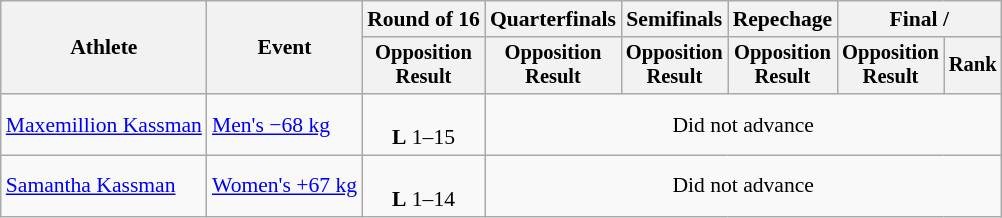<table class="wikitable" style="font-size:90%;">
<tr>
<th rowspan=2>Athlete</th>
<th rowspan=2>Event</th>
<th>Round of 16</th>
<th>Quarterfinals</th>
<th>Semifinals</th>
<th>Repechage</th>
<th colspan=2>Final / </th>
</tr>
<tr style="font-size:95%">
<th>Opposition<br>Result</th>
<th>Opposition<br>Result</th>
<th>Opposition<br>Result</th>
<th>Opposition<br>Result</th>
<th>Opposition<br>Result</th>
<th>Rank</th>
</tr>
<tr align=center>
<td align=left><a href='#'>Maxemillion Kassman</a></td>
<td align=left><a href='#'>Men's −68 kg</a></td>
<td><br><strong>L</strong> 1–15 </td>
<td colspan=5>Did not advance</td>
</tr>
<tr align=center>
<td align=left><a href='#'>Samantha Kassman</a></td>
<td align=left><a href='#'>Women's +67 kg</a></td>
<td><br><strong>L</strong> 1–14 </td>
<td colspan=5>Did not advance</td>
</tr>
</table>
